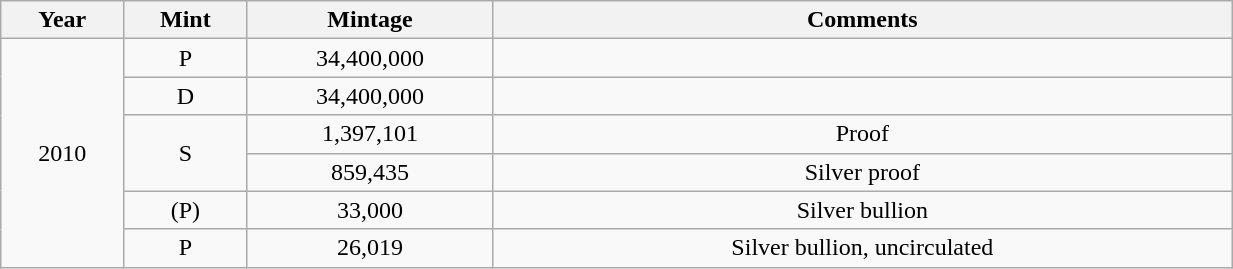<table class="wikitable sortable" style="min-width:65%; text-align:center;">
<tr>
<th width="10%">Year</th>
<th width="10%">Mint</th>
<th width="20%">Mintage</th>
<th width="60%">Comments</th>
</tr>
<tr>
<td rowspan="6">2010</td>
<td>P</td>
<td>34,400,000</td>
<td></td>
</tr>
<tr>
<td>D</td>
<td>34,400,000</td>
<td></td>
</tr>
<tr>
<td rowspan="2">S</td>
<td>1,397,101</td>
<td>Proof</td>
</tr>
<tr>
<td>859,435</td>
<td>Silver proof</td>
</tr>
<tr>
<td>(P)</td>
<td>33,000</td>
<td>Silver bullion</td>
</tr>
<tr>
<td>P</td>
<td>26,019</td>
<td>Silver bullion, uncirculated</td>
</tr>
</table>
